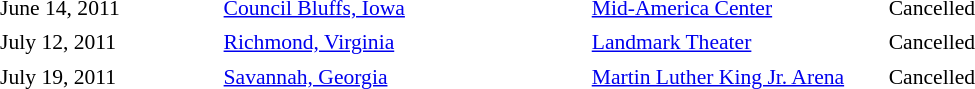<table cellpadding="2" style="border: 0px solid darkgray; font-size:90%">
<tr>
<th width="150"></th>
<th width="250"></th>
<th width="200"></th>
<th width="700"></th>
</tr>
<tr border="0">
</tr>
<tr>
<td>June 14, 2011</td>
<td><a href='#'>Council Bluffs, Iowa</a></td>
<td><a href='#'>Mid-America Center</a></td>
<td>Cancelled</td>
</tr>
<tr>
<td>July 12, 2011</td>
<td><a href='#'>Richmond, Virginia</a></td>
<td><a href='#'>Landmark Theater</a></td>
<td>Cancelled</td>
</tr>
<tr>
<td>July 19, 2011</td>
<td><a href='#'>Savannah, Georgia</a></td>
<td><a href='#'>Martin Luther King Jr. Arena</a></td>
<td>Cancelled</td>
</tr>
<tr>
</tr>
</table>
